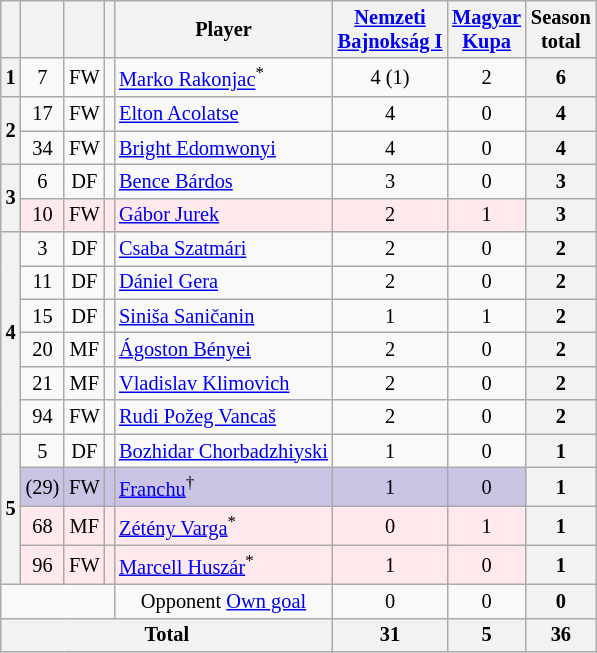<table class="wikitable sortable sticky-header" style="text-align:center; font-size:85%;">
<tr>
<th></th>
<th></th>
<th></th>
<th></th>
<th>Player</th>
<th><a href='#'>Nemzeti<br>Bajnokság I</a></th>
<th><a href='#'>Magyar<br>Kupa</a></th>
<th>Season<br>total</th>
</tr>
<tr>
<th rowspan="1">1</th>
<td>7</td>
<td>FW</td>
<td></td>
<td style="text-align:left;" data-sort-value="Rakonjac"><a href='#'>Marko Rakonjac</a><sup>*</sup></td>
<td>4 (1)</td>
<td>2</td>
<th>6</th>
</tr>
<tr>
<th rowspan="2">2</th>
<td>17</td>
<td>FW</td>
<td></td>
<td style="text-align:left;" data-sort-value="Acolatse"><a href='#'>Elton Acolatse</a></td>
<td>4</td>
<td>0</td>
<th>4</th>
</tr>
<tr>
<td>34</td>
<td>FW</td>
<td></td>
<td style="text-align:left;" data-sort-value="Edomwonyi"><a href='#'>Bright Edomwonyi</a></td>
<td>4</td>
<td>0</td>
<th>4</th>
</tr>
<tr>
<th rowspan="2">3</th>
<td>6</td>
<td>DF</td>
<td></td>
<td style="text-align:left;" data-sort-value="Bardos"><a href='#'>Bence Bárdos</a></td>
<td>3</td>
<td>0</td>
<th>3</th>
</tr>
<tr bgcolor=#ffe9ec>
<td>10</td>
<td>FW</td>
<td></td>
<td style="text-align:left;" data-sort-value="Jurek"><a href='#'>Gábor Jurek</a></td>
<td>2</td>
<td>1</td>
<th>3</th>
</tr>
<tr>
<th rowspan="6">4</th>
<td>3</td>
<td>DF</td>
<td></td>
<td style="text-align:left;" data-sort-value="Szatmári"><a href='#'>Csaba Szatmári</a></td>
<td>2</td>
<td>0</td>
<th>2</th>
</tr>
<tr>
<td>11</td>
<td>DF</td>
<td></td>
<td style="text-align:left;" data-sort-value="Gera"><a href='#'>Dániel Gera</a></td>
<td>2</td>
<td>0</td>
<th>2</th>
</tr>
<tr>
<td>15</td>
<td>DF</td>
<td></td>
<td style="text-align:left;" data-sort-value="Sanicanin"><a href='#'>Siniša Saničanin</a></td>
<td>1</td>
<td>1</td>
<th>2</th>
</tr>
<tr>
<td>20</td>
<td>MF</td>
<td></td>
<td style="text-align:left;" data-sort-value="Benyei"><a href='#'>Ágoston Bényei</a></td>
<td>2</td>
<td>0</td>
<th>2</th>
</tr>
<tr>
<td>21</td>
<td>MF</td>
<td></td>
<td style="text-align:left;" data-sort-value="Klimovich"><a href='#'>Vladislav Klimovich</a></td>
<td>2</td>
<td>0</td>
<th>2</th>
</tr>
<tr>
<td>94</td>
<td>FW</td>
<td></td>
<td style="text-align:left;" data-sort-value="PozegVancas"><a href='#'>Rudi Požeg Vancaš</a></td>
<td>2</td>
<td>0</td>
<th>2</th>
</tr>
<tr>
<th rowspan="4">5</th>
<td>5</td>
<td>DF</td>
<td></td>
<td style="text-align:left;" data-sort-value="Chorbadzhiyski"><a href='#'>Bozhidar Chorbadzhiyski</a></td>
<td>1</td>
<td>0</td>
<th>1</th>
</tr>
<tr bgcolor=#CBC3E3>
<td>(29)</td>
<td>FW</td>
<td></td>
<td style="text-align:left;" data-sort-value="Franchu"><a href='#'>Franchu</a><sup>†</sup></td>
<td>1</td>
<td>0</td>
<th>1</th>
</tr>
<tr bgcolor=#ffe9ec>
<td>68</td>
<td>MF</td>
<td></td>
<td style="text-align:left;" data-sort-value="VargaZ"><a href='#'>Zétény Varga</a><sup>*</sup></td>
<td>0</td>
<td>1</td>
<th>1</th>
</tr>
<tr bgcolor=#ffe9ec>
<td>96</td>
<td>FW</td>
<td></td>
<td style="text-align:left;" data-sort-value="Huszar"><a href='#'>Marcell Huszár</a><sup>*</sup></td>
<td>1</td>
<td>0</td>
<th>1</th>
</tr>
<tr>
<td colspan="4"></td>
<td>Opponent <a href='#'>Own goal</a></td>
<td>0</td>
<td>0</td>
<th>0</th>
</tr>
<tr>
<th colspan="5">Total</th>
<th>31</th>
<th>5</th>
<th>36</th>
</tr>
</table>
